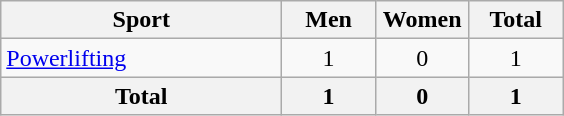<table class="wikitable sortable" style="text-align:center;">
<tr>
<th width=180>Sport</th>
<th width=55>Men</th>
<th width=55>Women</th>
<th width=55>Total</th>
</tr>
<tr>
<td align=left><a href='#'>Powerlifting</a></td>
<td>1</td>
<td>0</td>
<td>1</td>
</tr>
<tr>
<th>Total</th>
<th>1</th>
<th>0</th>
<th>1</th>
</tr>
</table>
